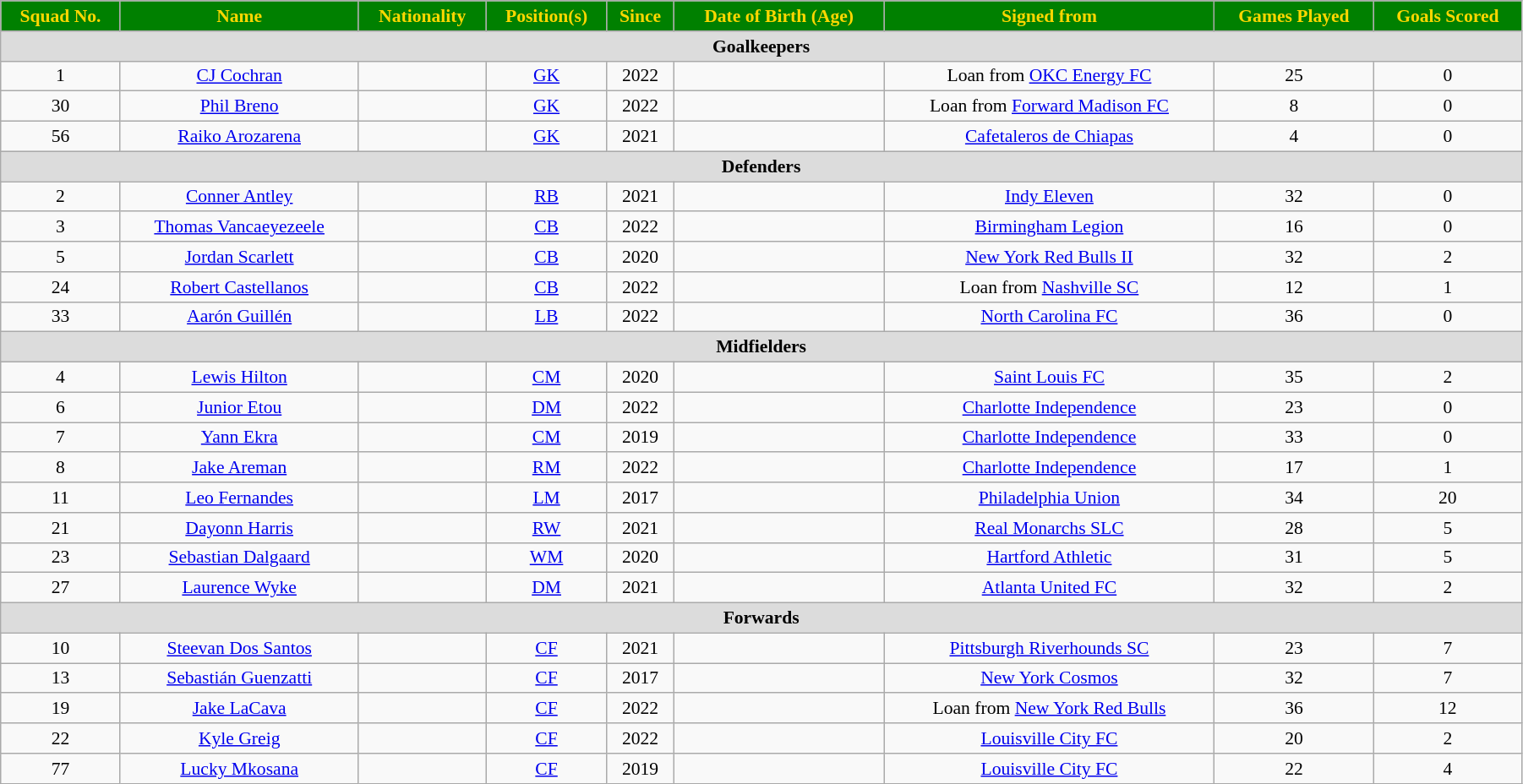<table class="wikitable" style="text-align:center; font-size:90%; width:95%;">
<tr>
<th style="background:green; color:gold;  border:1px solid #gold; text-align:center;">Squad No.</th>
<th style="background:green; color:gold;  border:1px solid #gold; text-align:center;">Name</th>
<th style="background:green; color:gold;  border:1px solid #gold; text-align:center;">Nationality</th>
<th style="background:green; color:gold;  border:1px solid #gold; text-align:center;">Position(s)</th>
<th style="background:green; color:gold;  border:1px solid #gold; text-align:center;">Since</th>
<th style="background:green; color:gold;  border:1px solid #gold; text-align:center;">Date of Birth (Age)</th>
<th style="background:green; color:gold;  border:1px solid #gold; text-align:center;">Signed from</th>
<th style="background:green; color:gold;  border:1px solid #gold; text-align:center;">Games Played</th>
<th style="background:green; color:gold;  border:1px solid #gold; text-align:center;">Goals Scored</th>
</tr>
<tr>
<th colspan="9" style="background:#dcdcdc; text-align:center;">Goalkeepers</th>
</tr>
<tr>
<td>1</td>
<td><a href='#'>CJ Cochran</a></td>
<td></td>
<td><a href='#'>GK</a></td>
<td>2022</td>
<td></td>
<td>Loan from <a href='#'>OKC Energy FC</a></td>
<td>25</td>
<td>0</td>
</tr>
<tr>
<td>30</td>
<td><a href='#'>Phil Breno</a></td>
<td></td>
<td><a href='#'>GK</a></td>
<td>2022</td>
<td></td>
<td>Loan from <a href='#'>Forward Madison FC</a></td>
<td>8</td>
<td>0</td>
</tr>
<tr>
<td>56</td>
<td><a href='#'>Raiko Arozarena</a></td>
<td></td>
<td><a href='#'>GK</a></td>
<td>2021</td>
<td></td>
<td><a href='#'>Cafetaleros de Chiapas</a></td>
<td>4</td>
<td>0</td>
</tr>
<tr>
<th colspan="9" style="background:#dcdcdc; text-align:center;">Defenders</th>
</tr>
<tr>
<td>2</td>
<td><a href='#'>Conner Antley</a></td>
<td></td>
<td><a href='#'>RB</a></td>
<td>2021</td>
<td></td>
<td><a href='#'>Indy Eleven</a></td>
<td>32</td>
<td>0</td>
</tr>
<tr>
<td>3</td>
<td><a href='#'>Thomas Vancaeyezeele</a></td>
<td></td>
<td><a href='#'>CB</a></td>
<td>2022</td>
<td></td>
<td><a href='#'>Birmingham Legion</a></td>
<td>16</td>
<td>0</td>
</tr>
<tr>
<td>5</td>
<td><a href='#'>Jordan Scarlett</a></td>
<td></td>
<td><a href='#'>CB</a></td>
<td>2020</td>
<td></td>
<td><a href='#'>New York Red Bulls II</a></td>
<td>32</td>
<td>2</td>
</tr>
<tr>
<td>24</td>
<td><a href='#'>Robert Castellanos</a></td>
<td></td>
<td><a href='#'>CB</a></td>
<td>2022</td>
<td></td>
<td>Loan from <a href='#'>Nashville SC</a></td>
<td>12</td>
<td>1</td>
</tr>
<tr>
<td>33</td>
<td><a href='#'>Aarón Guillén</a></td>
<td></td>
<td><a href='#'>LB</a></td>
<td>2022</td>
<td></td>
<td><a href='#'>North Carolina FC</a></td>
<td>36</td>
<td>0</td>
</tr>
<tr>
<th colspan="9" style="background:#dcdcdc; text-align:center;">Midfielders</th>
</tr>
<tr>
<td>4</td>
<td><a href='#'>Lewis Hilton</a></td>
<td></td>
<td><a href='#'>CM</a></td>
<td>2020</td>
<td></td>
<td><a href='#'>Saint Louis FC</a></td>
<td>35</td>
<td>2</td>
</tr>
<tr>
<td>6</td>
<td><a href='#'>Junior Etou</a></td>
<td></td>
<td><a href='#'>DM</a></td>
<td>2022</td>
<td></td>
<td><a href='#'>Charlotte Independence</a></td>
<td>23</td>
<td>0</td>
</tr>
<tr>
<td>7</td>
<td><a href='#'>Yann Ekra</a></td>
<td></td>
<td><a href='#'>CM</a></td>
<td>2019</td>
<td></td>
<td><a href='#'>Charlotte Independence</a></td>
<td>33</td>
<td>0</td>
</tr>
<tr>
<td>8</td>
<td><a href='#'>Jake Areman</a></td>
<td></td>
<td><a href='#'>RM</a></td>
<td>2022</td>
<td></td>
<td><a href='#'>Charlotte Independence</a></td>
<td>17</td>
<td>1</td>
</tr>
<tr>
<td>11</td>
<td><a href='#'>Leo Fernandes</a></td>
<td></td>
<td><a href='#'>LM</a></td>
<td>2017</td>
<td></td>
<td><a href='#'>Philadelphia Union</a></td>
<td>34</td>
<td>20</td>
</tr>
<tr>
<td>21</td>
<td><a href='#'>Dayonn Harris</a></td>
<td></td>
<td><a href='#'>RW</a></td>
<td>2021</td>
<td></td>
<td><a href='#'>Real Monarchs SLC</a></td>
<td>28</td>
<td>5</td>
</tr>
<tr>
<td>23</td>
<td><a href='#'>Sebastian Dalgaard</a></td>
<td></td>
<td><a href='#'>WM</a></td>
<td>2020</td>
<td></td>
<td><a href='#'>Hartford Athletic</a></td>
<td>31</td>
<td>5</td>
</tr>
<tr>
<td>27</td>
<td><a href='#'>Laurence Wyke</a></td>
<td></td>
<td><a href='#'>DM</a></td>
<td>2021</td>
<td></td>
<td><a href='#'>Atlanta United FC</a></td>
<td>32</td>
<td>2</td>
</tr>
<tr>
<th colspan="9" style="background:#dcdcdc; text-align:center;">Forwards</th>
</tr>
<tr>
<td>10</td>
<td><a href='#'>Steevan Dos Santos</a></td>
<td></td>
<td><a href='#'>CF</a></td>
<td>2021</td>
<td></td>
<td><a href='#'>Pittsburgh Riverhounds SC</a></td>
<td>23</td>
<td>7</td>
</tr>
<tr>
<td>13</td>
<td><a href='#'>Sebastián Guenzatti</a></td>
<td></td>
<td><a href='#'>CF</a></td>
<td>2017</td>
<td></td>
<td><a href='#'>New York Cosmos</a></td>
<td>32</td>
<td>7</td>
</tr>
<tr>
<td>19</td>
<td><a href='#'>Jake LaCava</a></td>
<td></td>
<td><a href='#'>CF</a></td>
<td>2022</td>
<td></td>
<td>Loan from <a href='#'>New York Red Bulls</a></td>
<td>36</td>
<td>12</td>
</tr>
<tr>
<td>22</td>
<td><a href='#'>Kyle Greig</a></td>
<td></td>
<td><a href='#'>CF</a></td>
<td>2022</td>
<td></td>
<td><a href='#'>Louisville City FC</a></td>
<td>20</td>
<td>2</td>
</tr>
<tr>
<td>77</td>
<td><a href='#'>Lucky Mkosana</a></td>
<td></td>
<td><a href='#'>CF</a></td>
<td>2019</td>
<td></td>
<td><a href='#'>Louisville City FC</a></td>
<td>22</td>
<td>4</td>
</tr>
</table>
